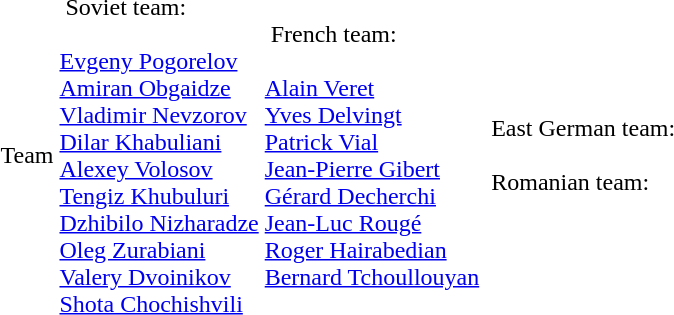<table>
<tr>
<td>Team</td>
<td> Soviet team:<br><br><a href='#'>Evgeny Pogorelov</a><br>
<a href='#'>Amiran Obgaidze</a><br>
<a href='#'>Vladimir Nevzorov</a><br>
<a href='#'>Dilar Khabuliani</a><br>
<a href='#'>Alexey Volosov</a><br>
<a href='#'>Tengiz Khubuluri</a><br>
<a href='#'>Dzhibilo Nizharadze</a><br>
<a href='#'>Oleg Zurabiani</a><br>
<a href='#'>Valery Dvoinikov</a><br>
<a href='#'>Shota Chochishvili</a></td>
<td> French team:<br><br><a href='#'>Alain Veret</a><br>
<a href='#'>Yves Delvingt</a><br>
<a href='#'>Patrick Vial</a><br>
<a href='#'>Jean-Pierre Gibert</a><br>
<a href='#'>Gérard Decherchi</a><br>
<a href='#'>Jean-Luc Rougé</a><br>
<a href='#'>Roger Hairabedian</a><br>
<a href='#'>Bernard Tchoullouyan</a></td>
<td> East German team:<br><br> Romanian team:<br></td>
</tr>
</table>
